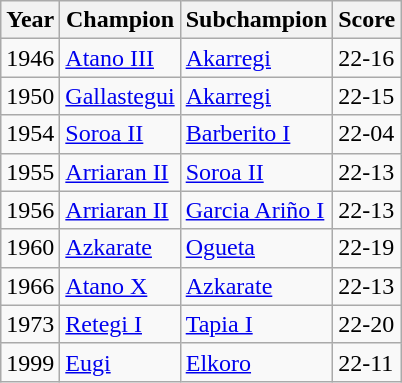<table class="wikitable">
<tr>
<th>Year</th>
<th>Champion</th>
<th>Subchampion</th>
<th>Score</th>
</tr>
<tr>
<td>1946</td>
<td><a href='#'>Atano III</a></td>
<td><a href='#'>Akarregi</a></td>
<td>22-16</td>
</tr>
<tr>
<td>1950</td>
<td><a href='#'>Gallastegui</a></td>
<td><a href='#'>Akarregi</a></td>
<td>22-15</td>
</tr>
<tr>
<td>1954</td>
<td><a href='#'>Soroa II</a></td>
<td><a href='#'>Barberito I</a></td>
<td>22-04</td>
</tr>
<tr>
<td>1955</td>
<td><a href='#'>Arriaran II</a></td>
<td><a href='#'>Soroa II</a></td>
<td>22-13</td>
</tr>
<tr>
<td>1956</td>
<td><a href='#'>Arriaran II</a></td>
<td><a href='#'>Garcia Ariño I</a></td>
<td>22-13</td>
</tr>
<tr>
<td>1960</td>
<td><a href='#'>Azkarate</a></td>
<td><a href='#'>Ogueta</a></td>
<td>22-19</td>
</tr>
<tr>
<td>1966</td>
<td><a href='#'>Atano X</a></td>
<td><a href='#'>Azkarate</a></td>
<td>22-13</td>
</tr>
<tr>
<td>1973</td>
<td><a href='#'>Retegi I</a></td>
<td><a href='#'>Tapia I</a></td>
<td>22-20</td>
</tr>
<tr>
<td>1999</td>
<td><a href='#'>Eugi</a></td>
<td><a href='#'>Elkoro</a></td>
<td>22-11</td>
</tr>
</table>
